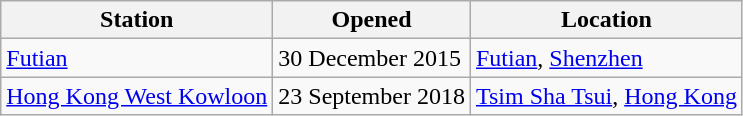<table class="wikitable">
<tr>
<th>Station</th>
<th>Opened</th>
<th>Location</th>
</tr>
<tr>
<td><a href='#'>Futian</a></td>
<td>30 December 2015</td>
<td><a href='#'>Futian</a>, <a href='#'>Shenzhen</a></td>
</tr>
<tr>
<td><a href='#'>Hong Kong West Kowloon</a></td>
<td>23 September 2018</td>
<td><a href='#'>Tsim Sha Tsui</a>, <a href='#'>Hong Kong</a></td>
</tr>
</table>
